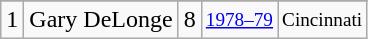<table class="wikitable">
<tr>
</tr>
<tr>
<td>1</td>
<td>Gary DeLonge</td>
<td>8</td>
<td style="font-size:80%;"><a href='#'>1978–79</a></td>
<td style="font-size:80%;">Cincinnati</td>
</tr>
</table>
